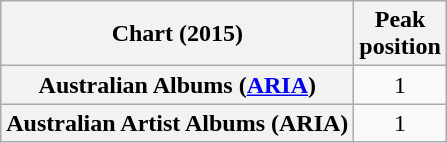<table class="wikitable sortable plainrowheaders" style="text-align:center;">
<tr>
<th align="left">Chart (2015)</th>
<th align="left">Peak<br>position</th>
</tr>
<tr>
<th scope="row">Australian Albums (<a href='#'>ARIA</a>)</th>
<td>1</td>
</tr>
<tr>
<th scope="row">Australian Artist Albums (ARIA)</th>
<td>1</td>
</tr>
</table>
